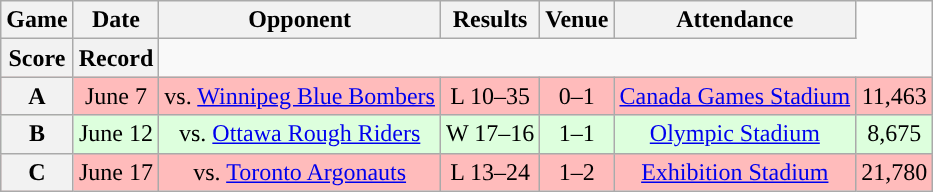<table class="wikitable" style="text-align:center">
<tr>
<th>Game</th>
<th>Date</th>
<th>Opponent</th>
<th>Results</th>
<th>Venue</th>
<th>Attendance</th>
</tr>
<tr>
<th>Score</th>
<th>Record</th>
</tr>
<tr style="background:#ffbbbb">
<th>A</th>
<td>June 7</td>
<td>vs. <a href='#'>Winnipeg Blue Bombers</a></td>
<td>L 10–35</td>
<td>0–1</td>
<td><a href='#'>Canada Games Stadium</a></td>
<td>11,463</td>
</tr>
<tr style="background:#ddffdd">
<th>B</th>
<td>June 12</td>
<td>vs. <a href='#'>Ottawa Rough Riders</a></td>
<td>W 17–16</td>
<td>1–1</td>
<td><a href='#'>Olympic Stadium</a></td>
<td>8,675</td>
</tr>
<tr style="background:#ffbbbb">
<th>C</th>
<td>June 17</td>
<td>vs. <a href='#'>Toronto Argonauts</a></td>
<td>L 13–24</td>
<td>1–2</td>
<td><a href='#'>Exhibition Stadium</a></td>
<td>21,780</td>
</tr>
</table>
